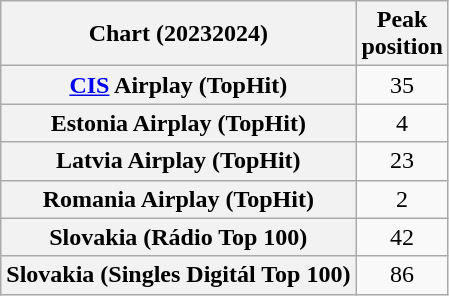<table class="wikitable plainrowheaders sortable" style="text-align:center">
<tr>
<th scope="col">Chart (20232024)</th>
<th scope="col">Peak<br>position</th>
</tr>
<tr>
<th scope="row"><a href='#'>CIS</a> Airplay (TopHit)</th>
<td>35</td>
</tr>
<tr>
<th scope="row">Estonia Airplay (TopHit)</th>
<td>4</td>
</tr>
<tr>
<th scope="row">Latvia Airplay (TopHit)</th>
<td>23</td>
</tr>
<tr>
<th scope="row">Romania Airplay (TopHit)</th>
<td>2</td>
</tr>
<tr>
<th scope="row">Slovakia (Rádio Top 100)</th>
<td>42</td>
</tr>
<tr>
<th scope="row">Slovakia (Singles Digitál Top 100)</th>
<td>86</td>
</tr>
</table>
